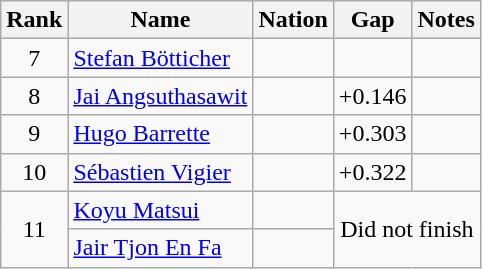<table class="wikitable sortable" style="text-align:center">
<tr>
<th>Rank</th>
<th>Name</th>
<th>Nation</th>
<th>Gap</th>
<th>Notes</th>
</tr>
<tr>
<td>7</td>
<td align=left><a href='#'>Stefan Bötticher</a></td>
<td align=left></td>
<td></td>
<td></td>
</tr>
<tr>
<td>8</td>
<td align=left><a href='#'>Jai Angsuthasawit</a></td>
<td align=left></td>
<td>+0.146</td>
<td></td>
</tr>
<tr>
<td>9</td>
<td align=left><a href='#'>Hugo Barrette</a></td>
<td align=left></td>
<td>+0.303</td>
<td></td>
</tr>
<tr>
<td>10</td>
<td align=left><a href='#'>Sébastien Vigier</a></td>
<td align=left></td>
<td>+0.322</td>
<td></td>
</tr>
<tr>
<td rowspan=2>11</td>
<td align=left><a href='#'>Koyu Matsui</a></td>
<td align=left></td>
<td colspan=2 rowspan=2>Did not finish</td>
</tr>
<tr>
<td align=left><a href='#'>Jair Tjon En Fa</a></td>
<td align=left></td>
</tr>
</table>
